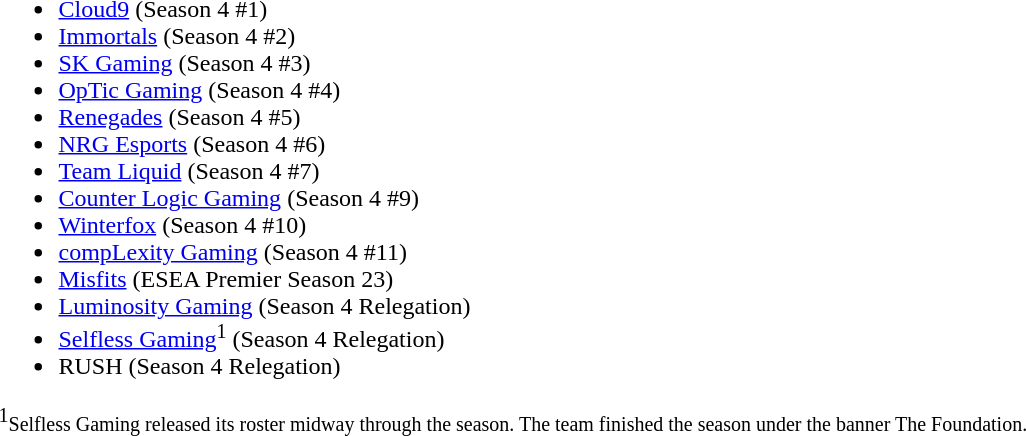<table cellspacing="20">
<tr>
<td valign="top" width="1000px"><br><ul><li><a href='#'>Cloud9</a> (Season 4 #1)</li><li><a href='#'>Immortals</a> (Season 4 #2)</li><li><a href='#'>SK Gaming</a> (Season 4 #3)</li><li><a href='#'>OpTic Gaming</a> (Season 4 #4)</li><li><a href='#'>Renegades</a> (Season 4 #5)</li><li><a href='#'>NRG Esports</a> (Season 4 #6)</li><li><a href='#'>Team Liquid</a> (Season 4 #7)</li><li><a href='#'>Counter Logic Gaming</a> (Season 4 #9)</li><li><a href='#'>Winterfox</a> (Season 4 #10)</li><li><a href='#'>compLexity Gaming</a> (Season 4 #11)</li><li><a href='#'>Misfits</a> (ESEA Premier Season 23)</li><li><a href='#'>Luminosity Gaming</a> (Season 4 Relegation)</li><li><a href='#'>Selfless Gaming</a><sup>1</sup> (Season 4 Relegation)</li><li>RUSH (Season 4 Relegation)</li></ul>
<sup>1</sup><small>Selfless Gaming released its roster midway through the season. The team finished the season under the banner The Foundation.</small></td>
</tr>
<tr>
</tr>
</table>
